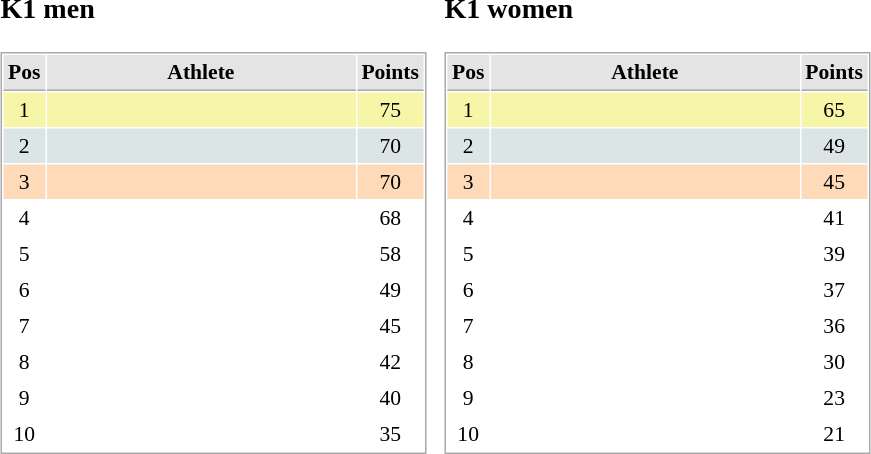<table border="0" cellspacing="10">
<tr>
<td><br><h3>K1 men</h3><table cellspacing="1" cellpadding="3" style="border:1px solid #AAAAAA;font-size:90%">
<tr bgcolor="#E4E4E4">
<th style="border-bottom:1px solid #AAAAAA" width=10>Pos</th>
<th style="border-bottom:1px solid #AAAAAA" width=200>Athlete</th>
<th style="border-bottom:1px solid #AAAAAA" width=20>Points</th>
</tr>
<tr align="center"  bgcolor="#F7F6A8">
<td>1</td>
<td align="left"></td>
<td>75</td>
</tr>
<tr align="center"  bgcolor="#DCE5E5">
<td>2</td>
<td align="left"></td>
<td>70</td>
</tr>
<tr align="center" bgcolor="#FFDAB9">
<td>3</td>
<td align="left"></td>
<td>70</td>
</tr>
<tr align="center">
<td>4</td>
<td align="left"></td>
<td>68</td>
</tr>
<tr align="center">
<td>5</td>
<td align="left"></td>
<td>58</td>
</tr>
<tr align="center">
<td>6</td>
<td align="left"></td>
<td>49</td>
</tr>
<tr align="center">
<td>7</td>
<td align="left"></td>
<td>45</td>
</tr>
<tr align="center">
<td>8</td>
<td align="left"></td>
<td>42</td>
</tr>
<tr align="center">
<td>9</td>
<td align="left"></td>
<td>40</td>
</tr>
<tr align="center">
<td>10</td>
<td align="left"></td>
<td>35</td>
</tr>
</table>
</td>
<td><br><h3>K1 women</h3><table cellspacing="1" cellpadding="3" style="border:1px solid #AAAAAA;font-size:90%">
<tr bgcolor="#E4E4E4">
<th style="border-bottom:1px solid #AAAAAA" width=10>Pos</th>
<th style="border-bottom:1px solid #AAAAAA" width=200>Athlete</th>
<th style="border-bottom:1px solid #AAAAAA" width=20>Points</th>
</tr>
<tr align="center"  bgcolor="#F7F6A8">
<td>1</td>
<td align="left"></td>
<td>65</td>
</tr>
<tr align="center"  bgcolor="#DCE5E5">
<td>2</td>
<td align="left"></td>
<td>49</td>
</tr>
<tr align="center" bgcolor="#FFDAB9">
<td>3</td>
<td align="left"></td>
<td>45</td>
</tr>
<tr align="center">
<td>4</td>
<td align="left"></td>
<td>41</td>
</tr>
<tr align="center">
<td>5</td>
<td align="left"></td>
<td>39</td>
</tr>
<tr align="center">
<td>6</td>
<td align="left"></td>
<td>37</td>
</tr>
<tr align="center">
<td>7</td>
<td align="left"></td>
<td>36</td>
</tr>
<tr align="center">
<td>8</td>
<td align="left"></td>
<td>30</td>
</tr>
<tr align="center">
<td>9</td>
<td align="left"></td>
<td>23</td>
</tr>
<tr align="center">
<td>10</td>
<td align="left"></td>
<td>21</td>
</tr>
</table>
</td>
</tr>
</table>
